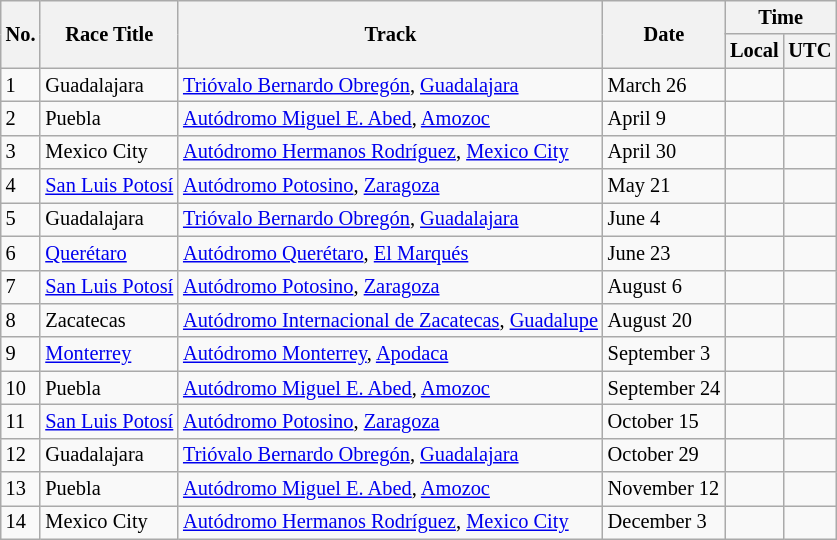<table class="wikitable" style="font-size:85%;">
<tr>
<th rowspan=2>No.</th>
<th rowspan=2>Race Title</th>
<th rowspan=2>Track</th>
<th rowspan=2>Date</th>
<th colspan=2>Time</th>
</tr>
<tr>
<th>Local</th>
<th>UTC</th>
</tr>
<tr>
<td>1</td>
<td>Guadalajara</td>
<td> <a href='#'>Trióvalo Bernardo Obregón</a>, <a href='#'>Guadalajara</a></td>
<td>March 26</td>
<td></td>
<td></td>
</tr>
<tr>
<td>2</td>
<td>Puebla</td>
<td> <a href='#'>Autódromo Miguel E. Abed</a>, <a href='#'>Amozoc</a></td>
<td>April 9</td>
<td></td>
<td></td>
</tr>
<tr>
<td>3</td>
<td>Mexico City</td>
<td> <a href='#'>Autódromo Hermanos Rodríguez</a>, <a href='#'>Mexico City</a></td>
<td>April 30</td>
<td></td>
<td></td>
</tr>
<tr>
<td>4</td>
<td><a href='#'>San Luis Potosí</a></td>
<td> <a href='#'>Autódromo Potosino</a>, <a href='#'>Zaragoza</a></td>
<td>May 21</td>
<td></td>
<td></td>
</tr>
<tr>
<td>5</td>
<td>Guadalajara</td>
<td> <a href='#'>Trióvalo Bernardo Obregón</a>, <a href='#'>Guadalajara</a></td>
<td>June 4</td>
<td></td>
<td></td>
</tr>
<tr>
<td>6</td>
<td><a href='#'>Querétaro</a></td>
<td> <a href='#'>Autódromo Querétaro</a>, <a href='#'>El Marqués</a></td>
<td>June 23</td>
<td></td>
<td></td>
</tr>
<tr>
<td>7</td>
<td><a href='#'>San Luis Potosí</a></td>
<td> <a href='#'>Autódromo Potosino</a>, <a href='#'>Zaragoza</a></td>
<td>August 6</td>
<td></td>
<td></td>
</tr>
<tr>
<td>8</td>
<td>Zacatecas</td>
<td> <a href='#'>Autódromo Internacional de Zacatecas</a>, <a href='#'>Guadalupe</a></td>
<td>August 20</td>
<td></td>
<td></td>
</tr>
<tr>
<td>9</td>
<td><a href='#'>Monterrey</a></td>
<td> <a href='#'>Autódromo Monterrey</a>, <a href='#'>Apodaca</a></td>
<td>September 3</td>
<td></td>
<td></td>
</tr>
<tr>
<td>10</td>
<td>Puebla</td>
<td> <a href='#'>Autódromo Miguel E. Abed</a>, <a href='#'>Amozoc</a></td>
<td>September 24</td>
<td></td>
<td></td>
</tr>
<tr>
<td>11</td>
<td><a href='#'>San Luis Potosí</a></td>
<td> <a href='#'>Autódromo Potosino</a>, <a href='#'>Zaragoza</a></td>
<td>October 15</td>
<td></td>
<td></td>
</tr>
<tr>
<td>12</td>
<td>Guadalajara</td>
<td> <a href='#'>Trióvalo Bernardo Obregón</a>, <a href='#'>Guadalajara</a></td>
<td>October 29</td>
<td></td>
<td></td>
</tr>
<tr>
<td>13</td>
<td>Puebla</td>
<td> <a href='#'>Autódromo Miguel E. Abed</a>, <a href='#'>Amozoc</a></td>
<td>November 12</td>
<td></td>
<td></td>
</tr>
<tr>
<td>14</td>
<td>Mexico City</td>
<td> <a href='#'>Autódromo Hermanos Rodríguez</a>, <a href='#'>Mexico City</a></td>
<td>December 3</td>
<td></td>
<td></td>
</tr>
</table>
